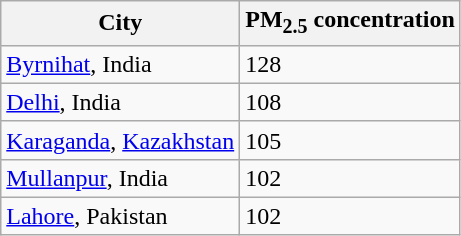<table class="wikitable floatright">
<tr>
<th>City</th>
<th>PM<sub>2.5</sub> concentration</th>
</tr>
<tr>
<td><a href='#'>Byrnihat</a>, India</td>
<td>128</td>
</tr>
<tr>
<td><a href='#'>Delhi</a>, India</td>
<td>108</td>
</tr>
<tr>
<td><a href='#'>Karaganda</a>, <a href='#'>Kazakhstan</a></td>
<td>105</td>
</tr>
<tr>
<td><a href='#'>Mullanpur</a>, India</td>
<td>102</td>
</tr>
<tr>
<td><a href='#'>Lahore</a>, Pakistan</td>
<td>102</td>
</tr>
</table>
